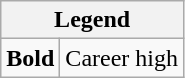<table class="wikitable mw-collapsible mw-collapsed">
<tr>
<th colspan="2">Legend</th>
</tr>
<tr>
<td><strong>Bold</strong></td>
<td>Career high</td>
</tr>
</table>
